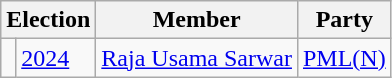<table class="wikitable">
<tr>
<th colspan="2">Election</th>
<th>Member</th>
<th>Party</th>
</tr>
<tr>
<td></td>
<td><a href='#'>2024</a></td>
<td><a href='#'>Raja Usama Sarwar</a></td>
<td><a href='#'>PML(N)</a></td>
</tr>
</table>
